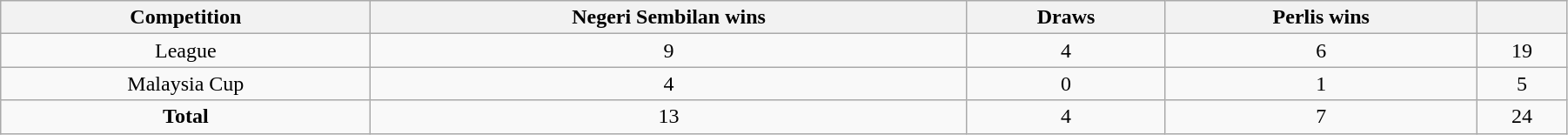<table class="wikitable" style="width:95%;text-align:center">
<tr>
<th>Competition</th>
<th>Negeri Sembilan wins</th>
<th>Draws</th>
<th>Perlis wins</th>
<th></th>
</tr>
<tr>
<td>League</td>
<td>9</td>
<td>4</td>
<td>6</td>
<td>19</td>
</tr>
<tr>
<td>Malaysia Cup</td>
<td>4</td>
<td>0</td>
<td>1</td>
<td>5</td>
</tr>
<tr>
<td><strong>Total</strong></td>
<td>13</td>
<td>4</td>
<td>7</td>
<td>24</td>
</tr>
</table>
